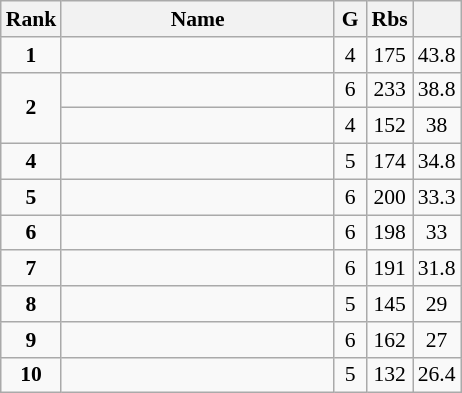<table class="wikitable" style="text-align:center; font-size:90%;">
<tr>
<th width=10px>Rank</th>
<th width=175px>Name</th>
<th width=15px>G</th>
<th width=10px>Rbs</th>
<th width=10px></th>
</tr>
<tr>
<td><strong>1</strong></td>
<td align=left><strong></strong></td>
<td>4</td>
<td>175</td>
<td>43.8</td>
</tr>
<tr>
<td rowspan=2><strong>2</strong></td>
<td align=left></td>
<td>6</td>
<td>233</td>
<td>38.8</td>
</tr>
<tr>
<td align=left></td>
<td>4</td>
<td>152</td>
<td>38</td>
</tr>
<tr>
<td><strong>4</strong></td>
<td align=left></td>
<td>5</td>
<td>174</td>
<td>34.8</td>
</tr>
<tr>
<td><strong>5</strong></td>
<td align=left></td>
<td>6</td>
<td>200</td>
<td>33.3</td>
</tr>
<tr>
<td><strong>6</strong></td>
<td align=left></td>
<td>6</td>
<td>198</td>
<td>33</td>
</tr>
<tr>
<td><strong>7</strong></td>
<td align=left></td>
<td>6</td>
<td>191</td>
<td>31.8</td>
</tr>
<tr>
<td><strong>8</strong></td>
<td align=left></td>
<td>5</td>
<td>145</td>
<td>29</td>
</tr>
<tr>
<td><strong>9</strong></td>
<td align=left></td>
<td>6</td>
<td>162</td>
<td>27</td>
</tr>
<tr>
<td><strong>10</strong></td>
<td align=left></td>
<td>5</td>
<td>132</td>
<td>26.4</td>
</tr>
</table>
